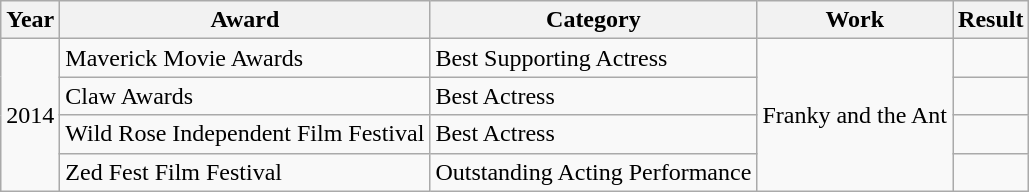<table class="wikitable">
<tr>
<th>Year</th>
<th>Award</th>
<th>Category</th>
<th>Work</th>
<th>Result</th>
</tr>
<tr>
<td rowspan="4">2014</td>
<td>Maverick Movie Awards</td>
<td>Best Supporting Actress</td>
<td rowspan="4">Franky and the Ant</td>
<td></td>
</tr>
<tr>
<td>Claw Awards</td>
<td>Best Actress</td>
<td></td>
</tr>
<tr>
<td>Wild Rose Independent Film Festival</td>
<td>Best Actress</td>
<td></td>
</tr>
<tr>
<td>Zed Fest Film Festival</td>
<td>Outstanding Acting Performance</td>
<td></td>
</tr>
</table>
